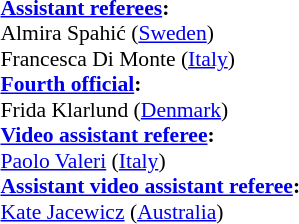<table width=50% style="font-size:90%">
<tr>
<td><br><strong><a href='#'>Assistant referees</a>:</strong>
<br>Almira Spahić (<a href='#'>Sweden</a>)
<br>Francesca Di Monte (<a href='#'>Italy</a>)
<br><strong><a href='#'>Fourth official</a>:</strong>
<br>Frida Klarlund (<a href='#'>Denmark</a>)
<br><strong><a href='#'>Video assistant referee</a>:</strong>
<br><a href='#'>Paolo Valeri</a> (<a href='#'>Italy</a>)
<br><strong><a href='#'>Assistant video assistant referee</a>:</strong>
<br><a href='#'>Kate Jacewicz</a> (<a href='#'>Australia</a>)</td>
</tr>
</table>
